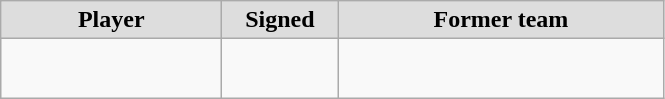<table class="wikitable" style="text-align: center">
<tr align="center" bgcolor="#dddddd">
<td style="width:140px"><strong>Player</strong></td>
<td style="width:70px"><strong>Signed</strong></td>
<td style="width:210px"><strong>Former team</strong></td>
</tr>
<tr style="height:40px">
<td></td>
<td style="font-size: 80%"></td>
<td></td>
</tr>
</table>
